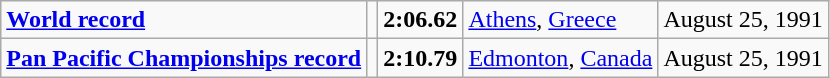<table class="wikitable">
<tr>
<td><strong><a href='#'>World record</a></strong></td>
<td></td>
<td><strong>2:06.62</strong></td>
<td><a href='#'>Athens</a>, <a href='#'>Greece</a></td>
<td>August 25, 1991</td>
</tr>
<tr>
<td><strong><a href='#'>Pan Pacific Championships record</a></strong></td>
<td></td>
<td><strong>2:10.79</strong></td>
<td><a href='#'>Edmonton</a>, <a href='#'>Canada</a></td>
<td>August 25, 1991</td>
</tr>
</table>
